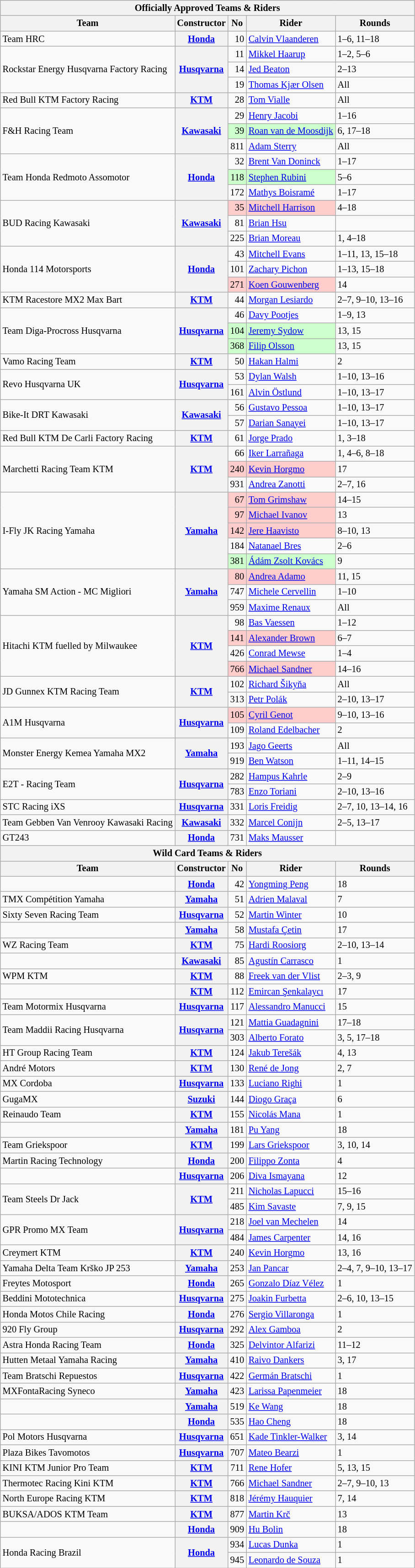<table class="wikitable" style="font-size: 85%;">
<tr>
<th colspan=5><strong>Officially Approved Teams & Riders</strong></th>
</tr>
<tr>
<th>Team</th>
<th>Constructor</th>
<th>No</th>
<th>Rider</th>
<th>Rounds</th>
</tr>
<tr>
<td>Team HRC</td>
<th><a href='#'>Honda</a></th>
<td align="right">10</td>
<td> <a href='#'>Calvin Vlaanderen</a></td>
<td>1–6, 11–18</td>
</tr>
<tr>
<td rowspan=3>Rockstar Energy Husqvarna Factory Racing</td>
<th rowspan=3><a href='#'>Husqvarna</a></th>
<td align="right">11</td>
<td> <a href='#'>Mikkel Haarup</a></td>
<td>1–2, 5–6</td>
</tr>
<tr>
<td align="right">14</td>
<td> <a href='#'>Jed Beaton</a></td>
<td>2–13</td>
</tr>
<tr>
<td align="right">19</td>
<td> <a href='#'>Thomas Kjær Olsen</a></td>
<td>All</td>
</tr>
<tr>
<td>Red Bull KTM Factory Racing</td>
<th><a href='#'>KTM</a></th>
<td align="right">28</td>
<td> <a href='#'>Tom Vialle</a></td>
<td>All</td>
</tr>
<tr>
<td rowspan=3>F&H Racing Team</td>
<th rowspan=3><a href='#'>Kawasaki</a></th>
<td align="right">29</td>
<td> <a href='#'>Henry Jacobi</a></td>
<td>1–16</td>
</tr>
<tr>
<td style="background:#ccffcc;" align=right>39</td>
<td style="background:#ccffcc;"> <a href='#'>Roan van de Moosdijk</a></td>
<td>6, 17–18</td>
</tr>
<tr>
<td align="right">811</td>
<td> <a href='#'>Adam Sterry</a></td>
<td>All</td>
</tr>
<tr>
<td rowspan=3>Team Honda Redmoto Assomotor</td>
<th rowspan=3><a href='#'>Honda</a></th>
<td align="right">32</td>
<td> <a href='#'>Brent Van Doninck</a></td>
<td>1–17</td>
</tr>
<tr>
<td style="background:#ccffcc;" align=right>118</td>
<td style="background:#ccffcc;"> <a href='#'>Stephen Rubini</a></td>
<td>5–6</td>
</tr>
<tr>
<td align="right">172</td>
<td> <a href='#'>Mathys Boisramé</a></td>
<td>1–17</td>
</tr>
<tr>
<td rowspan=3>BUD Racing Kawasaki</td>
<th rowspan=3><a href='#'>Kawasaki</a></th>
<td style="background:#ffcccc;" align="right">35</td>
<td style="background:#ffcccc;"> <a href='#'>Mitchell Harrison</a></td>
<td>4–18</td>
</tr>
<tr>
<td align="right">81</td>
<td> <a href='#'>Brian Hsu</a></td>
<td></td>
</tr>
<tr>
<td align="right">225</td>
<td> <a href='#'>Brian Moreau</a></td>
<td>1, 4–18</td>
</tr>
<tr>
<td rowspan=3>Honda 114 Motorsports</td>
<th rowspan=3><a href='#'>Honda</a></th>
<td align="right">43</td>
<td> <a href='#'>Mitchell Evans</a></td>
<td>1–11, 13, 15–18</td>
</tr>
<tr>
<td align="right">101</td>
<td> <a href='#'>Zachary Pichon</a></td>
<td>1–13, 15–18</td>
</tr>
<tr>
<td style="background:#ffcccc;" align="right">271</td>
<td style="background:#ffcccc;"> <a href='#'>Koen Gouwenberg</a></td>
<td>14</td>
</tr>
<tr>
<td>KTM Racestore MX2 Max Bart</td>
<th><a href='#'>KTM</a></th>
<td align="right">44</td>
<td> <a href='#'>Morgan Lesiardo</a></td>
<td>2–7, 9–10, 13–16</td>
</tr>
<tr>
<td rowspan=3>Team Diga-Procross Husqvarna</td>
<th rowspan=3><a href='#'>Husqvarna</a></th>
<td align="right">46</td>
<td> <a href='#'>Davy Pootjes</a></td>
<td>1–9, 13</td>
</tr>
<tr>
<td style="background:#ccffcc;" align=right>104</td>
<td style="background:#ccffcc;"> <a href='#'>Jeremy Sydow</a></td>
<td>13, 15</td>
</tr>
<tr>
<td style="background:#ccffcc;" align=right>368</td>
<td style="background:#ccffcc;"> <a href='#'>Filip Olsson</a></td>
<td>13, 15</td>
</tr>
<tr>
<td>Vamo Racing Team</td>
<th><a href='#'>KTM</a></th>
<td align="right">50</td>
<td> <a href='#'>Hakan Halmi</a></td>
<td>2</td>
</tr>
<tr>
<td rowspan=2>Revo Husqvarna UK</td>
<th rowspan=2><a href='#'>Husqvarna</a></th>
<td align="right">53</td>
<td> <a href='#'>Dylan Walsh</a></td>
<td>1–10, 13–16</td>
</tr>
<tr>
<td align="right">161</td>
<td> <a href='#'>Alvin Östlund</a></td>
<td>1–10, 13–17</td>
</tr>
<tr>
<td rowspan=2>Bike-It DRT Kawasaki</td>
<th rowspan=2><a href='#'>Kawasaki</a></th>
<td align="right">56</td>
<td> <a href='#'>Gustavo Pessoa</a></td>
<td>1–10, 13–17</td>
</tr>
<tr>
<td align="right">57</td>
<td> <a href='#'>Darian Sanayei</a></td>
<td>1–10, 13–17</td>
</tr>
<tr>
<td>Red Bull KTM De Carli Factory Racing</td>
<th><a href='#'>KTM</a></th>
<td align="right">61</td>
<td> <a href='#'>Jorge Prado</a></td>
<td>1, 3–18</td>
</tr>
<tr>
<td rowspan=3>Marchetti Racing Team KTM</td>
<th rowspan=3><a href='#'>KTM</a></th>
<td align="right">66</td>
<td> <a href='#'>Iker Larrañaga</a></td>
<td>1, 4–6, 8–18</td>
</tr>
<tr>
<td style="background:#ffcccc;" align="right">240</td>
<td style="background:#ffcccc;"> <a href='#'>Kevin Horgmo</a></td>
<td>17</td>
</tr>
<tr>
<td align="right">931</td>
<td> <a href='#'>Andrea Zanotti</a></td>
<td>2–7, 16</td>
</tr>
<tr>
<td rowspan=5>I-Fly JK Racing Yamaha</td>
<th rowspan=5><a href='#'>Yamaha</a></th>
<td style="background:#ffcccc;" align="right">67</td>
<td style="background:#ffcccc;"> <a href='#'>Tom Grimshaw</a></td>
<td>14–15</td>
</tr>
<tr>
<td style="background:#ffcccc;" align="right">97</td>
<td style="background:#ffcccc;"> <a href='#'>Michael Ivanov</a></td>
<td>13</td>
</tr>
<tr>
<td style="background:#ffcccc;" align="right">142</td>
<td style="background:#ffcccc;"> <a href='#'>Jere Haavisto</a></td>
<td>8–10, 13</td>
</tr>
<tr>
<td align="right">184</td>
<td> <a href='#'>Natanael Bres</a></td>
<td>2–6</td>
</tr>
<tr>
<td style="background:#ccffcc;" align="right">381</td>
<td style="background:#ccffcc;"> <a href='#'>Ádám Zsolt Kovács</a></td>
<td>9</td>
</tr>
<tr>
<td rowspan=3>Yamaha SM Action - MC Migliori</td>
<th rowspan=3><a href='#'>Yamaha</a></th>
<td style="background:#ffcccc;" align="right">80</td>
<td style="background:#ffcccc;"> <a href='#'>Andrea Adamo</a></td>
<td>11, 15</td>
</tr>
<tr>
<td align="right">747</td>
<td> <a href='#'>Michele Cervellin</a></td>
<td>1–10</td>
</tr>
<tr>
<td align="right">959</td>
<td> <a href='#'>Maxime Renaux</a></td>
<td>All</td>
</tr>
<tr>
<td rowspan=4>Hitachi KTM fuelled by Milwaukee</td>
<th rowspan=4><a href='#'>KTM</a></th>
<td align="right">98</td>
<td> <a href='#'>Bas Vaessen</a></td>
<td>1–12</td>
</tr>
<tr>
<td style="background:#ffcccc;" align="right">141</td>
<td style="background:#ffcccc;"> <a href='#'>Alexander Brown</a></td>
<td>6–7</td>
</tr>
<tr>
<td align="right">426</td>
<td> <a href='#'>Conrad Mewse</a></td>
<td>1–4</td>
</tr>
<tr>
<td style="background:#ffcccc;" align="right">766</td>
<td style="background:#ffcccc;"> <a href='#'>Michael Sandner</a></td>
<td>14–16</td>
</tr>
<tr>
<td rowspan=2>JD Gunnex KTM Racing Team</td>
<th rowspan=2><a href='#'>KTM</a></th>
<td align="right">102</td>
<td> <a href='#'>Richard Šikyňa</a></td>
<td>All</td>
</tr>
<tr>
<td align="right">313</td>
<td> <a href='#'>Petr Polák</a></td>
<td>2–10, 13–17</td>
</tr>
<tr>
<td rowspan=2>A1M Husqvarna</td>
<th rowspan=2><a href='#'>Husqvarna</a></th>
<td style="background:#ffcccc;" align="right">105</td>
<td style="background:#ffcccc;"> <a href='#'>Cyril Genot</a></td>
<td>9–10, 13–16</td>
</tr>
<tr>
<td align="right">109</td>
<td> <a href='#'>Roland Edelbacher</a></td>
<td>2</td>
</tr>
<tr>
<td rowspan=2>Monster Energy Kemea Yamaha MX2</td>
<th rowspan=2><a href='#'>Yamaha</a></th>
<td align="right">193</td>
<td> <a href='#'>Jago Geerts</a></td>
<td>All</td>
</tr>
<tr>
<td align="right">919</td>
<td> <a href='#'>Ben Watson</a></td>
<td>1–11, 14–15</td>
</tr>
<tr>
<td rowspan=2>E2T - Racing Team</td>
<th rowspan=2><a href='#'>Husqvarna</a></th>
<td align="right">282</td>
<td> <a href='#'>Hampus Kahrle</a></td>
<td>2–9</td>
</tr>
<tr>
<td align="right">783</td>
<td> <a href='#'>Enzo Toriani</a></td>
<td>2–10, 13–16</td>
</tr>
<tr>
<td>STC Racing iXS</td>
<th><a href='#'>Husqvarna</a></th>
<td align="right">331</td>
<td> <a href='#'>Loris Freidig</a></td>
<td>2–7, 10, 13–14, 16</td>
</tr>
<tr>
<td>Team Gebben Van Venrooy Kawasaki Racing</td>
<th><a href='#'>Kawasaki</a></th>
<td align="right">332</td>
<td> <a href='#'>Marcel Conijn</a></td>
<td>2–5, 13–17</td>
</tr>
<tr>
<td>GT243</td>
<th><a href='#'>Honda</a></th>
<td align="right">731</td>
<td> <a href='#'>Maks Mausser</a></td>
<td></td>
</tr>
<tr>
<th colspan=5><strong>Wild Card Teams & Riders</strong></th>
</tr>
<tr>
<th>Team</th>
<th>Constructor</th>
<th>No</th>
<th>Rider</th>
<th>Rounds</th>
</tr>
<tr>
<td></td>
<th><a href='#'>Honda</a></th>
<td align="right">42</td>
<td> <a href='#'>Yongming Peng</a></td>
<td>18</td>
</tr>
<tr>
<td>TMX Compétition Yamaha</td>
<th><a href='#'>Yamaha</a></th>
<td align="right">51</td>
<td> <a href='#'>Adrien Malaval</a></td>
<td>7</td>
</tr>
<tr>
<td>Sixty Seven Racing Team</td>
<th><a href='#'>Husqvarna</a></th>
<td align="right">52</td>
<td> <a href='#'>Martin Winter</a></td>
<td>10</td>
</tr>
<tr>
<td></td>
<th><a href='#'>Yamaha</a></th>
<td align="right">58</td>
<td> <a href='#'>Mustafa Çetin</a></td>
<td>17</td>
</tr>
<tr>
<td>WZ Racing Team</td>
<th><a href='#'>KTM</a></th>
<td align="right">75</td>
<td> <a href='#'>Hardi Roosiorg</a></td>
<td>2–10, 13–14</td>
</tr>
<tr>
<td></td>
<th><a href='#'>Kawasaki</a></th>
<td align="right">85</td>
<td> <a href='#'>Agustín Carrasco</a></td>
<td>1</td>
</tr>
<tr>
<td>WPM KTM</td>
<th><a href='#'>KTM</a></th>
<td align="right">88</td>
<td> <a href='#'>Freek van der Vlist</a></td>
<td>2–3, 9</td>
</tr>
<tr>
<td></td>
<th><a href='#'>KTM</a></th>
<td align="right">112</td>
<td> <a href='#'>Emircan Şenkalaycı</a></td>
<td>17</td>
</tr>
<tr>
<td>Team Motormix Husqvarna</td>
<th><a href='#'>Husqvarna</a></th>
<td align="right">117</td>
<td> <a href='#'>Alessandro Manucci</a></td>
<td>15</td>
</tr>
<tr>
<td rowspan=2>Team Maddii Racing Husqvarna</td>
<th rowspan=2><a href='#'>Husqvarna</a></th>
<td align="right">121</td>
<td> <a href='#'>Mattia Guadagnini</a></td>
<td>17–18</td>
</tr>
<tr>
<td align="right">303</td>
<td> <a href='#'>Alberto Forato</a></td>
<td>3, 5, 17–18</td>
</tr>
<tr>
<td>HT Group Racing Team</td>
<th><a href='#'>KTM</a></th>
<td align="right">124</td>
<td> <a href='#'>Jakub Terešák</a></td>
<td>4, 13</td>
</tr>
<tr>
<td>André Motors</td>
<th><a href='#'>KTM</a></th>
<td align="right">130</td>
<td> <a href='#'>René de Jong</a></td>
<td>2, 7</td>
</tr>
<tr>
<td>MX Cordoba</td>
<th><a href='#'>Husqvarna</a></th>
<td align="right">133</td>
<td> <a href='#'>Luciano Righi</a></td>
<td>1</td>
</tr>
<tr>
<td>GugaMX</td>
<th><a href='#'>Suzuki</a></th>
<td align="right">144</td>
<td> <a href='#'>Diogo Graça</a></td>
<td>6</td>
</tr>
<tr>
<td>Reinaudo Team</td>
<th><a href='#'>KTM</a></th>
<td align="right">155</td>
<td> <a href='#'>Nicolás Mana</a></td>
<td>1</td>
</tr>
<tr>
<td></td>
<th><a href='#'>Yamaha</a></th>
<td align="right">181</td>
<td> <a href='#'>Pu Yang</a></td>
<td>18</td>
</tr>
<tr>
<td>Team Griekspoor</td>
<th><a href='#'>KTM</a></th>
<td align="right">199</td>
<td> <a href='#'>Lars Griekspoor</a></td>
<td>3, 10, 14</td>
</tr>
<tr>
<td>Martin Racing Technology</td>
<th><a href='#'>Honda</a></th>
<td align="right">200</td>
<td> <a href='#'>Filippo Zonta</a></td>
<td>4</td>
</tr>
<tr>
<td></td>
<th><a href='#'>Husqvarna</a></th>
<td align="right">206</td>
<td> <a href='#'>Diva Ismayana</a></td>
<td>12</td>
</tr>
<tr>
<td rowspan=2>Team Steels Dr Jack</td>
<th rowspan=2><a href='#'>KTM</a></th>
<td align="right">211</td>
<td> <a href='#'>Nicholas Lapucci</a></td>
<td>15–16</td>
</tr>
<tr>
<td align="right">485</td>
<td> <a href='#'>Kim Savaste</a></td>
<td>7, 9, 15</td>
</tr>
<tr>
<td rowspan=2>GPR Promo MX Team</td>
<th rowspan=2><a href='#'>Husqvarna</a></th>
<td align="right">218</td>
<td> <a href='#'>Joel van Mechelen</a></td>
<td>14</td>
</tr>
<tr>
<td align="right">484</td>
<td> <a href='#'>James Carpenter</a></td>
<td>14, 16</td>
</tr>
<tr>
<td>Creymert KTM</td>
<th><a href='#'>KTM</a></th>
<td align="right">240</td>
<td> <a href='#'>Kevin Horgmo</a></td>
<td>13, 16</td>
</tr>
<tr>
<td>Yamaha Delta Team Krško JP 253</td>
<th><a href='#'>Yamaha</a></th>
<td align="right">253</td>
<td> <a href='#'>Jan Pancar</a></td>
<td>2–4, 7, 9–10, 13–17</td>
</tr>
<tr>
<td>Freytes Motosport</td>
<th><a href='#'>Honda</a></th>
<td align="right">265</td>
<td> <a href='#'>Gonzalo Díaz Vélez</a></td>
<td>1</td>
</tr>
<tr>
<td>Beddini Mototechnica</td>
<th><a href='#'>Husqvarna</a></th>
<td align="right">275</td>
<td> <a href='#'>Joakin Furbetta</a></td>
<td>2–6, 10, 13–15</td>
</tr>
<tr>
<td>Honda Motos Chile Racing</td>
<th><a href='#'>Honda</a></th>
<td align="right">276</td>
<td> <a href='#'>Sergio Villaronga</a></td>
<td>1</td>
</tr>
<tr>
<td>920 Fly Group</td>
<th><a href='#'>Husqvarna</a></th>
<td align="right">292</td>
<td> <a href='#'>Alex Gamboa</a></td>
<td>2</td>
</tr>
<tr>
<td>Astra Honda Racing Team</td>
<th><a href='#'>Honda</a></th>
<td align="right">325</td>
<td> <a href='#'>Delvintor Alfarizi</a></td>
<td>11–12</td>
</tr>
<tr>
<td>Hutten Metaal Yamaha Racing</td>
<th><a href='#'>Yamaha</a></th>
<td align="right">410</td>
<td> <a href='#'>Raivo Dankers</a></td>
<td>3, 17</td>
</tr>
<tr>
<td>Team Bratschi Repuestos</td>
<th><a href='#'>Husqvarna</a></th>
<td align="right">422</td>
<td> <a href='#'>Germán Bratschi</a></td>
<td>1</td>
</tr>
<tr>
<td>MXFontaRacing Syneco</td>
<th><a href='#'>Yamaha</a></th>
<td align="right">423</td>
<td> <a href='#'>Larissa Papenmeier</a></td>
<td>18</td>
</tr>
<tr>
<td></td>
<th><a href='#'>Yamaha</a></th>
<td align="right">519</td>
<td> <a href='#'>Ke Wang</a></td>
<td>18</td>
</tr>
<tr>
<td></td>
<th><a href='#'>Honda</a></th>
<td align="right">535</td>
<td> <a href='#'>Hao Cheng</a></td>
<td>18</td>
</tr>
<tr>
<td>Pol Motors Husqvarna</td>
<th><a href='#'>Husqvarna</a></th>
<td align="right">651</td>
<td> <a href='#'>Kade Tinkler-Walker</a></td>
<td>3, 14</td>
</tr>
<tr>
<td>Plaza Bikes Tavomotos</td>
<th><a href='#'>Husqvarna</a></th>
<td align="right">707</td>
<td> <a href='#'>Mateo Bearzi</a></td>
<td>1</td>
</tr>
<tr>
<td>KINI KTM Junior Pro Team</td>
<th><a href='#'>KTM</a></th>
<td align="right">711</td>
<td> <a href='#'>Rene Hofer</a></td>
<td>5, 13, 15</td>
</tr>
<tr>
<td>Thermotec Racing Kini KTM</td>
<th><a href='#'>KTM</a></th>
<td align="right">766</td>
<td> <a href='#'>Michael Sandner</a></td>
<td>2–7, 9–10, 13</td>
</tr>
<tr>
<td>North Europe Racing KTM</td>
<th><a href='#'>KTM</a></th>
<td align="right">818</td>
<td> <a href='#'>Jérémy Hauquier</a></td>
<td>7, 14</td>
</tr>
<tr>
<td>BUKSA/ADOS KTM Team</td>
<th><a href='#'>KTM</a></th>
<td align="right">877</td>
<td> <a href='#'>Martin Krč</a></td>
<td>13</td>
</tr>
<tr>
<td></td>
<th><a href='#'>Honda</a></th>
<td align="right">909</td>
<td> <a href='#'>Hu Bolin</a></td>
<td>18</td>
</tr>
<tr>
<td rowspan=2>Honda Racing Brazil</td>
<th rowspan=2><a href='#'>Honda</a></th>
<td align="right">934</td>
<td> <a href='#'>Lucas Dunka</a></td>
<td>1</td>
</tr>
<tr>
<td align="right">945</td>
<td> <a href='#'>Leonardo de Souza</a></td>
<td>1</td>
</tr>
</table>
